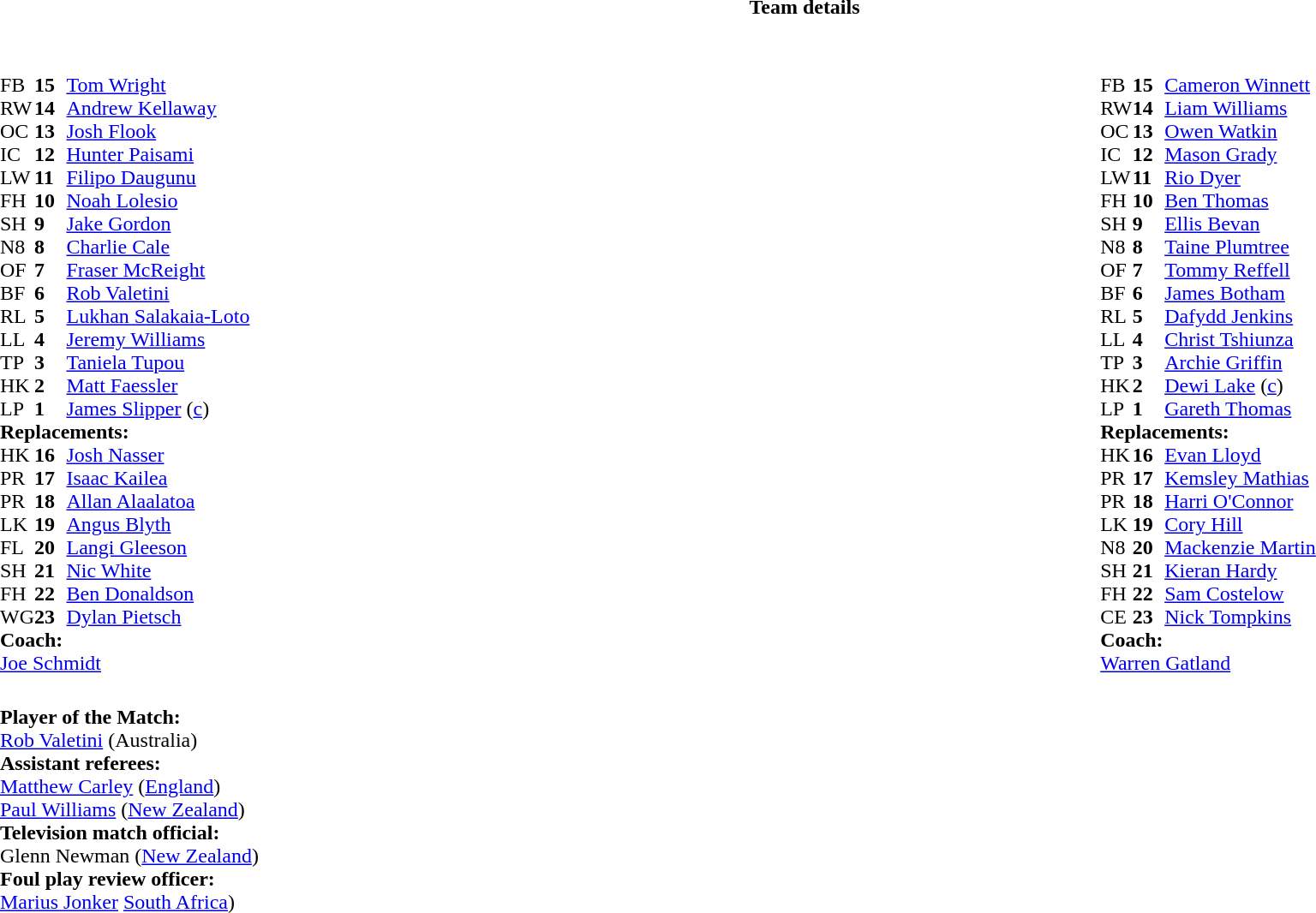<table border="0" style="width:100%;" class="collapsible collapsed">
<tr>
<th>Team details</th>
</tr>
<tr>
<td><br><table style="width:100%">
<tr>
<td style="vertical-align:top;width:50%"><br><table cellspacing="0" cellpadding="0">
<tr>
<th width="25"></th>
<th width="25"></th>
</tr>
<tr>
<td>FB</td>
<td><strong>15</strong></td>
<td><a href='#'>Tom Wright</a></td>
</tr>
<tr>
<td>RW</td>
<td><strong>14</strong></td>
<td><a href='#'>Andrew Kellaway</a></td>
</tr>
<tr>
<td>OC</td>
<td><strong>13</strong></td>
<td><a href='#'>Josh Flook</a></td>
</tr>
<tr>
<td>IC</td>
<td><strong>12</strong></td>
<td><a href='#'>Hunter Paisami</a></td>
</tr>
<tr>
<td>LW</td>
<td><strong>11</strong></td>
<td><a href='#'>Filipo Daugunu</a></td>
</tr>
<tr>
<td>FH</td>
<td><strong>10</strong></td>
<td><a href='#'>Noah Lolesio</a></td>
<td></td>
<td></td>
</tr>
<tr>
<td>SH</td>
<td><strong>9</strong></td>
<td><a href='#'>Jake Gordon</a></td>
<td></td>
<td></td>
</tr>
<tr>
<td>N8</td>
<td><strong>8</strong></td>
<td><a href='#'>Charlie Cale</a></td>
<td></td>
<td></td>
</tr>
<tr>
<td>OF</td>
<td><strong>7</strong></td>
<td><a href='#'>Fraser McReight</a></td>
</tr>
<tr>
<td>BF</td>
<td><strong>6</strong></td>
<td><a href='#'>Rob Valetini</a></td>
</tr>
<tr>
<td>RL</td>
<td><strong>5</strong></td>
<td><a href='#'>Lukhan Salakaia-Loto</a></td>
<td></td>
</tr>
<tr>
<td>LL</td>
<td><strong>4</strong></td>
<td><a href='#'>Jeremy Williams</a></td>
<td></td>
<td></td>
</tr>
<tr>
<td>TP</td>
<td><strong>3</strong></td>
<td><a href='#'>Taniela Tupou</a></td>
<td></td>
<td></td>
</tr>
<tr>
<td>HK</td>
<td><strong>2</strong></td>
<td><a href='#'>Matt Faessler</a></td>
<td></td>
<td></td>
</tr>
<tr>
<td>LP</td>
<td><strong>1</strong></td>
<td><a href='#'>James Slipper</a> (<a href='#'>c</a>)</td>
<td></td>
<td></td>
</tr>
<tr>
<td colspan=3><strong>Replacements:</strong></td>
</tr>
<tr>
<td>HK</td>
<td><strong>16</strong></td>
<td><a href='#'>Josh Nasser</a></td>
<td></td>
<td></td>
</tr>
<tr>
<td>PR</td>
<td><strong>17</strong></td>
<td><a href='#'>Isaac Kailea</a></td>
<td></td>
<td></td>
</tr>
<tr>
<td>PR</td>
<td><strong>18</strong></td>
<td><a href='#'>Allan Alaalatoa</a></td>
<td></td>
<td></td>
</tr>
<tr>
<td>LK</td>
<td><strong>19</strong></td>
<td><a href='#'>Angus Blyth</a></td>
<td></td>
<td></td>
</tr>
<tr>
<td>FL</td>
<td><strong>20</strong></td>
<td><a href='#'>Langi Gleeson</a></td>
<td></td>
<td></td>
</tr>
<tr>
<td>SH</td>
<td><strong>21</strong></td>
<td><a href='#'>Nic White</a></td>
<td></td>
<td></td>
</tr>
<tr>
<td>FH</td>
<td><strong>22</strong></td>
<td><a href='#'>Ben Donaldson</a></td>
<td></td>
<td></td>
</tr>
<tr>
<td>WG</td>
<td><strong>23</strong></td>
<td><a href='#'>Dylan Pietsch</a></td>
</tr>
<tr>
<td colspan=3><strong>Coach:</strong></td>
</tr>
<tr>
<td colspan="4"> <a href='#'>Joe Schmidt</a></td>
</tr>
</table>
</td>
<td style="vertical-align:top;width:50%"><br><table cellspacing="0" cellpadding="0" align="center">
<tr>
<th width="25"></th>
<th width="25"></th>
</tr>
<tr>
<td>FB</td>
<td><strong>15</strong></td>
<td><a href='#'>Cameron Winnett</a></td>
</tr>
<tr>
<td>RW</td>
<td><strong>14</strong></td>
<td><a href='#'>Liam Williams</a></td>
<td></td>
<td></td>
</tr>
<tr>
<td>OC</td>
<td><strong>13</strong></td>
<td><a href='#'>Owen Watkin</a></td>
</tr>
<tr>
<td>IC</td>
<td><strong>12</strong></td>
<td><a href='#'>Mason Grady</a></td>
</tr>
<tr>
<td>LW</td>
<td><strong>11</strong></td>
<td><a href='#'>Rio Dyer</a></td>
</tr>
<tr>
<td>FH</td>
<td><strong>10</strong></td>
<td><a href='#'>Ben Thomas</a></td>
<td></td>
<td></td>
</tr>
<tr>
<td>SH</td>
<td><strong>9</strong></td>
<td><a href='#'>Ellis Bevan</a></td>
<td></td>
<td></td>
</tr>
<tr>
<td>N8</td>
<td><strong>8</strong></td>
<td><a href='#'>Taine Plumtree</a></td>
</tr>
<tr>
<td>OF</td>
<td><strong>7</strong></td>
<td><a href='#'>Tommy Reffell</a></td>
</tr>
<tr>
<td>BF</td>
<td><strong>6</strong></td>
<td><a href='#'>James Botham</a></td>
</tr>
<tr>
<td>RL</td>
<td><strong>5</strong></td>
<td><a href='#'>Dafydd Jenkins</a></td>
<td></td>
<td></td>
</tr>
<tr>
<td>LL</td>
<td><strong>4</strong></td>
<td><a href='#'>Christ Tshiunza</a></td>
</tr>
<tr>
<td>TP</td>
<td><strong>3</strong></td>
<td><a href='#'>Archie Griffin</a></td>
<td></td>
<td></td>
<td></td>
</tr>
<tr>
<td>HK</td>
<td><strong>2</strong></td>
<td><a href='#'>Dewi Lake</a> (<a href='#'>c</a>)</td>
<td></td>
<td></td>
</tr>
<tr>
<td>LP</td>
<td><strong>1</strong></td>
<td><a href='#'>Gareth Thomas</a></td>
</tr>
<tr>
<td colspan=3><strong>Replacements:</strong></td>
</tr>
<tr>
<td>HK</td>
<td><strong>16</strong></td>
<td><a href='#'>Evan Lloyd</a></td>
<td></td>
<td></td>
</tr>
<tr>
<td>PR</td>
<td><strong>17</strong></td>
<td><a href='#'>Kemsley Mathias</a></td>
</tr>
<tr>
<td>PR</td>
<td><strong>18</strong></td>
<td><a href='#'>Harri O'Connor</a></td>
<td></td>
<td></td>
<td></td>
</tr>
<tr>
<td>LK</td>
<td><strong>19</strong></td>
<td><a href='#'>Cory Hill</a></td>
<td></td>
<td></td>
</tr>
<tr>
<td>N8</td>
<td><strong>20</strong></td>
<td><a href='#'>Mackenzie Martin</a></td>
</tr>
<tr>
<td>SH</td>
<td><strong>21</strong></td>
<td><a href='#'>Kieran Hardy</a></td>
<td></td>
<td></td>
</tr>
<tr>
<td>FH</td>
<td><strong>22</strong></td>
<td><a href='#'>Sam Costelow</a></td>
<td></td>
<td></td>
</tr>
<tr>
<td>CE</td>
<td><strong>23</strong></td>
<td><a href='#'>Nick Tompkins</a></td>
<td></td>
<td></td>
</tr>
<tr>
<td colspan=3><strong>Coach:</strong></td>
</tr>
<tr>
<td colspan="4"> <a href='#'>Warren Gatland</a></td>
</tr>
</table>
</td>
</tr>
</table>
<table width=100% style="font-size: 100%">
<tr>
<td><br><strong>Player of the Match:</strong>
<br><a href='#'>Rob Valetini</a> (Australia)
<br><strong>Assistant referees:</strong>
<br><a href='#'>Matthew Carley</a> (<a href='#'>England</a>)
<br><a href='#'>Paul Williams</a> (<a href='#'>New Zealand</a>)
<br><strong>Television match official:</strong>
<br>Glenn Newman (<a href='#'>New Zealand</a>)
<br><strong>Foul play review officer:</strong>
<br><a href='#'>Marius Jonker</a> <a href='#'>South Africa</a>)</td>
</tr>
</table>
</td>
</tr>
</table>
